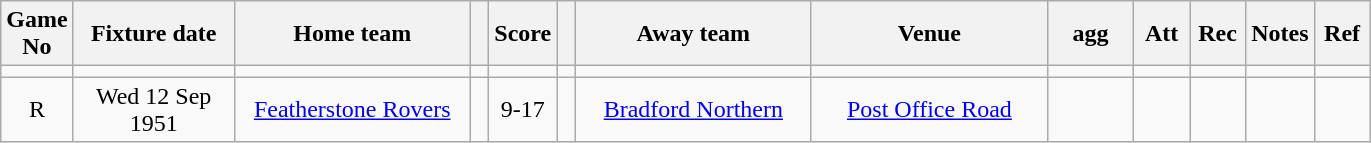<table class="wikitable" style="text-align:center;">
<tr>
<th width=20 abbr="No">Game No</th>
<th width=100 abbr="Date">Fixture date</th>
<th width=150 abbr="Home team">Home team</th>
<th width=5 abbr="space"></th>
<th width=20 abbr="Score">Score</th>
<th width=5 abbr="space"></th>
<th width=150 abbr="Away team">Away team</th>
<th width=150 abbr="Venue">Venue</th>
<th width=50 abbr="agg">agg</th>
<th width=30 abbr="Att">Att</th>
<th width=30 abbr="Rec">Rec</th>
<th width=20 abbr="Notes">Notes</th>
<th width=30 abbr="Ref">Ref</th>
</tr>
<tr>
<td></td>
<td></td>
<td></td>
<td></td>
<td></td>
<td></td>
<td></td>
<td></td>
<td></td>
<td></td>
<td></td>
<td></td>
</tr>
<tr>
<td>R</td>
<td>Wed 12 Sep 1951</td>
<td><a href='#'>Featherstone Rovers</a></td>
<td></td>
<td>9-17</td>
<td></td>
<td><a href='#'>Bradford Northern</a></td>
<td><a href='#'>Post Office Road</a></td>
<td></td>
<td></td>
<td></td>
<td></td>
<td></td>
</tr>
</table>
